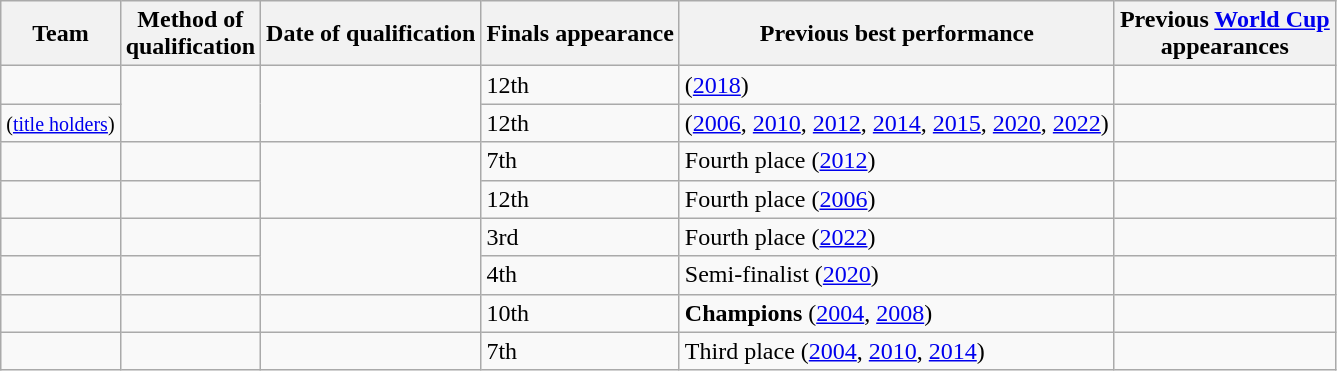<table class="wikitable sortable">
<tr>
<th>Team</th>
<th>Method of<br>qualification</th>
<th>Date of qualification</th>
<th>Finals appearance</th>
<th>Previous best performance</th>
<th>Previous <a href='#'>World Cup</a><br>appearances</th>
</tr>
<tr>
<td></td>
<td rowspan=2></td>
<td rowspan=2></td>
<td>12th</td>
<td> (<a href='#'>2018</a>)</td>
<td></td>
</tr>
<tr>
<td> <small>(<a href='#'>title holders</a>)</small></td>
<td>12th</td>
<td> (<a href='#'>2006</a>, <a href='#'>2010</a>, <a href='#'>2012</a>, <a href='#'>2014</a>, <a href='#'>2015</a>, <a href='#'>2020</a>, <a href='#'>2022</a>)</td>
<td></td>
</tr>
<tr>
<td></td>
<td></td>
<td rowspan=2></td>
<td>7th</td>
<td>Fourth place (<a href='#'>2012</a>)</td>
<td></td>
</tr>
<tr>
<td></td>
<td></td>
<td>12th</td>
<td>Fourth place (<a href='#'>2006</a>)</td>
<td></td>
</tr>
<tr>
<td></td>
<td></td>
<td rowspan=2></td>
<td>3rd</td>
<td>Fourth place (<a href='#'>2022</a>)</td>
<td></td>
</tr>
<tr>
<td></td>
<td></td>
<td>4th</td>
<td>Semi-finalist (<a href='#'>2020</a>)</td>
<td></td>
</tr>
<tr>
<td></td>
<td></td>
<td></td>
<td>10th</td>
<td><strong>Champions</strong> (<a href='#'>2004</a>, <a href='#'>2008</a>)</td>
<td></td>
</tr>
<tr>
<td></td>
<td></td>
<td></td>
<td>7th</td>
<td>Third place (<a href='#'>2004</a>, <a href='#'>2010</a>, <a href='#'>2014</a>)</td>
<td></td>
</tr>
</table>
